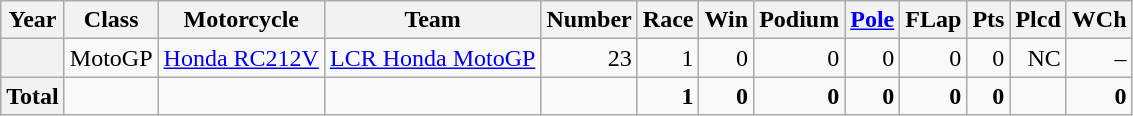<table class="wikitable">
<tr>
<th>Year</th>
<th>Class</th>
<th>Motorcycle</th>
<th>Team</th>
<th>Number</th>
<th>Race</th>
<th>Win</th>
<th>Podium</th>
<th><a href='#'>Pole</a></th>
<th>FLap</th>
<th>Pts</th>
<th>Plcd</th>
<th>WCh</th>
</tr>
<tr align="right">
<th></th>
<td>MotoGP</td>
<td><a href='#'>Honda RC212V</a></td>
<td><a href='#'>LCR Honda MotoGP</a></td>
<td>23</td>
<td>1</td>
<td>0</td>
<td>0</td>
<td>0</td>
<td>0</td>
<td>0</td>
<td>NC</td>
<td>–</td>
</tr>
<tr align="right">
<th>Total</th>
<td></td>
<td></td>
<td></td>
<td></td>
<td><strong>1</strong></td>
<td><strong>0</strong></td>
<td><strong>0</strong></td>
<td><strong>0</strong></td>
<td><strong>0</strong></td>
<td><strong>0</strong></td>
<td></td>
<td><strong>0</strong></td>
</tr>
</table>
